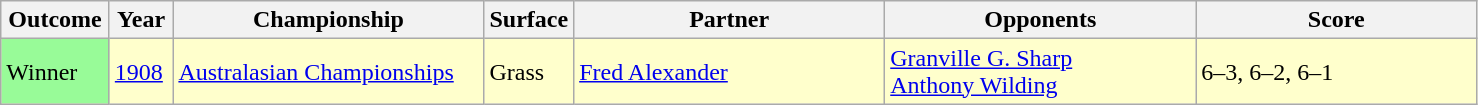<table class="sortable wikitable">
<tr>
<th style="width:65px">Outcome</th>
<th style="width:35px">Year</th>
<th style="width:200px">Championship</th>
<th style="width:50px">Surface</th>
<th style="width:200px">Partner</th>
<th style="width:200px">Opponents</th>
<th style="width:180px" class="unsortable">Score</th>
</tr>
<tr style="background:#ffc;">
<td style="background:#98fb98;">Winner</td>
<td><a href='#'>1908</a></td>
<td><a href='#'>Australasian Championships</a></td>
<td>Grass</td>
<td> <a href='#'>Fred Alexander</a></td>
<td> <a href='#'>Granville G. Sharp</a> <br>  <a href='#'>Anthony Wilding</a></td>
<td>6–3, 6–2, 6–1</td>
</tr>
</table>
